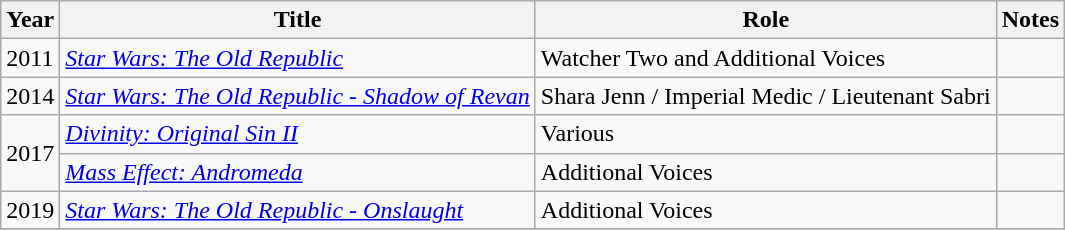<table class="wikitable sortable plainrowheaders">
<tr>
<th>Year</th>
<th>Title</th>
<th>Role</th>
<th class="unsortable">Notes</th>
</tr>
<tr>
<td>2011</td>
<td><em><a href='#'>Star Wars: The Old Republic</a></em></td>
<td>Watcher Two and Additional Voices</td>
<td></td>
</tr>
<tr>
<td>2014</td>
<td><em><a href='#'>Star Wars: The Old Republic - Shadow of Revan</a></em></td>
<td>Shara Jenn / Imperial Medic / Lieutenant Sabri</td>
<td></td>
</tr>
<tr>
<td rowspan="2">2017</td>
<td><em><a href='#'>Divinity: Original Sin II</a></em></td>
<td>Various</td>
<td></td>
</tr>
<tr>
<td><em><a href='#'>Mass Effect: Andromeda</a></em></td>
<td>Additional Voices</td>
<td></td>
</tr>
<tr>
<td>2019</td>
<td><em><a href='#'>Star Wars: The Old Republic - Onslaught</a></em></td>
<td>Additional Voices</td>
<td></td>
</tr>
<tr>
</tr>
</table>
